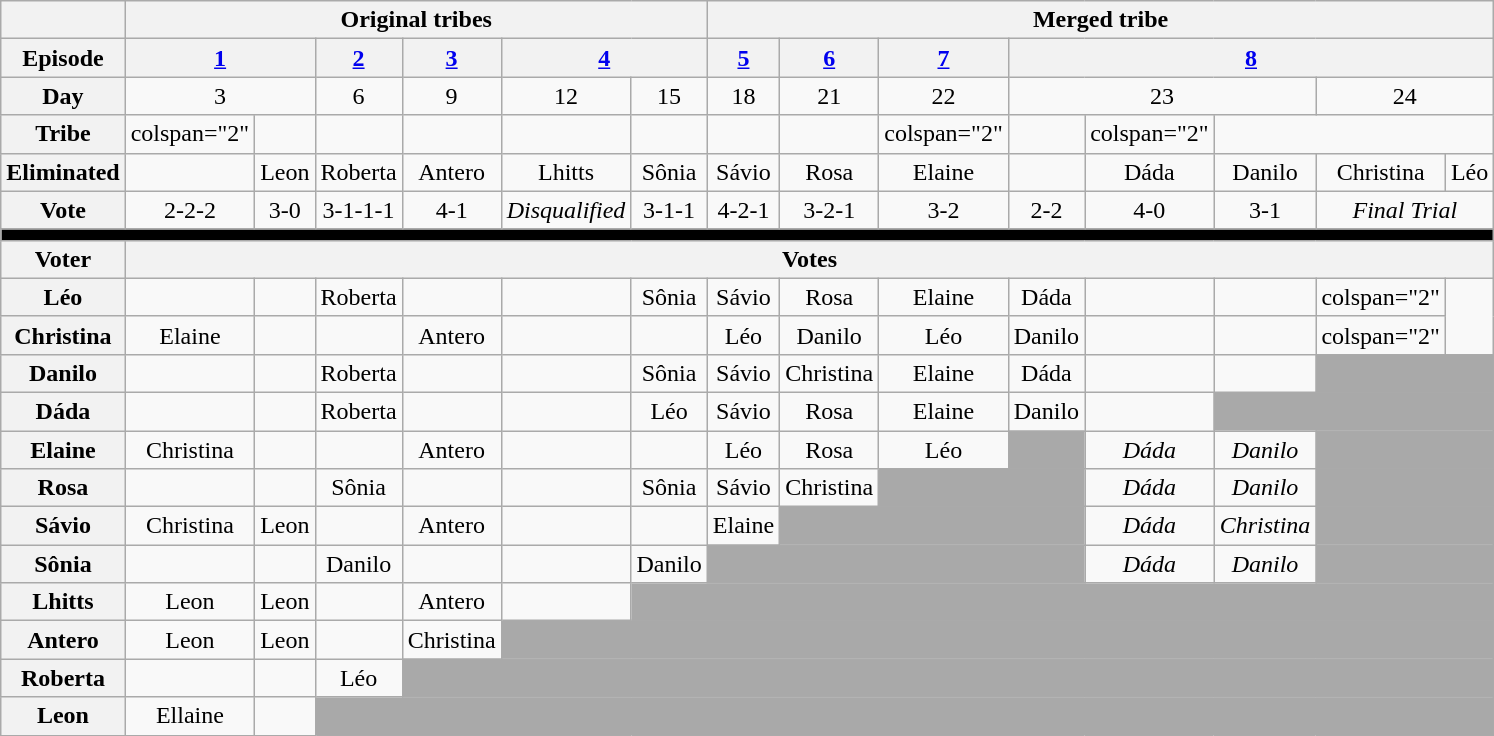<table class="wikitable" style="text-align:center">
<tr>
<th></th>
<th colspan="6">Original tribes</th>
<th colspan="8">Merged tribe</th>
</tr>
<tr>
<th>Episode</th>
<th colspan="2"><a href='#'>1</a></th>
<th><a href='#'>2</a></th>
<th><a href='#'>3</a></th>
<th colspan="2"><a href='#'>4</a></th>
<th><a href='#'>5</a></th>
<th><a href='#'>6</a></th>
<th><a href='#'>7</a></th>
<th colspan="5"><a href='#'>8</a></th>
</tr>
<tr>
<th>Day</th>
<td colspan="2">3</td>
<td>6</td>
<td>9</td>
<td>12</td>
<td>15</td>
<td>18</td>
<td>21</td>
<td>22</td>
<td colspan="3">23</td>
<td colspan="2">24</td>
</tr>
<tr>
<th>Tribe</th>
<td>colspan="2" </td>
<td></td>
<td></td>
<td></td>
<td></td>
<td></td>
<td></td>
<td></td>
<td>colspan="2" </td>
<td></td>
<td>colspan="2" </td>
</tr>
<tr>
<th>Eliminated</th>
<td></td>
<td>Leon</td>
<td>Roberta</td>
<td>Antero</td>
<td>Lhitts</td>
<td>Sônia</td>
<td>Sávio</td>
<td>Rosa</td>
<td>Elaine</td>
<td></td>
<td>Dáda</td>
<td>Danilo</td>
<td>Christina</td>
<td>Léo</td>
</tr>
<tr>
<th>Vote</th>
<td>2-2-2</td>
<td>3-0</td>
<td>3-1-1-1</td>
<td>4-1</td>
<td><em>Disqualified</em></td>
<td>3-1-1</td>
<td>4-2-1</td>
<td>3-2-1</td>
<td>3-2</td>
<td>2-2</td>
<td>4-0</td>
<td>3-1</td>
<td colspan="2"><em>Final Trial</em></td>
</tr>
<tr>
<td bgcolor="black" colspan="15"></td>
</tr>
<tr>
<th>Voter</th>
<th colspan="14">Votes</th>
</tr>
<tr>
<th>Léo</th>
<td></td>
<td></td>
<td>Roberta</td>
<td></td>
<td></td>
<td>Sônia</td>
<td>Sávio</td>
<td>Rosa</td>
<td>Elaine</td>
<td>Dáda</td>
<td></td>
<td></td>
<td>colspan="2" </td>
</tr>
<tr>
<th>Christina</th>
<td>Elaine</td>
<td></td>
<td></td>
<td>Antero</td>
<td></td>
<td></td>
<td>Léo</td>
<td>Danilo</td>
<td>Léo</td>
<td>Danilo</td>
<td></td>
<td></td>
<td>colspan="2" </td>
</tr>
<tr>
<th>Danilo</th>
<td></td>
<td></td>
<td>Roberta</td>
<td></td>
<td></td>
<td>Sônia</td>
<td>Sávio</td>
<td>Christina</td>
<td>Elaine</td>
<td>Dáda</td>
<td></td>
<td></td>
<td colspan="2" bgcolor="darkgrey"></td>
</tr>
<tr>
<th>Dáda</th>
<td></td>
<td></td>
<td>Roberta</td>
<td></td>
<td></td>
<td>Léo</td>
<td>Sávio</td>
<td>Rosa</td>
<td>Elaine</td>
<td>Danilo</td>
<td></td>
<td colspan="3" bgcolor="darkgrey"></td>
</tr>
<tr>
<th>Elaine</th>
<td>Christina</td>
<td></td>
<td></td>
<td>Antero</td>
<td></td>
<td></td>
<td>Léo</td>
<td>Rosa</td>
<td>Léo</td>
<td bgcolor="darkgrey"></td>
<td><em>Dáda</em></td>
<td><em>Danilo</em></td>
<td bgcolor="darkgrey" colspan="2"></td>
</tr>
<tr>
<th>Rosa</th>
<td></td>
<td></td>
<td>Sônia</td>
<td></td>
<td></td>
<td>Sônia</td>
<td>Sávio</td>
<td>Christina</td>
<td bgcolor="darkgrey" colspan="2"></td>
<td><em>Dáda</em></td>
<td><em>Danilo</em></td>
<td colspan="2" bgcolor="darkgrey"></td>
</tr>
<tr>
<th>Sávio</th>
<td>Christina</td>
<td>Leon</td>
<td></td>
<td>Antero</td>
<td></td>
<td></td>
<td>Elaine</td>
<td colspan="3" bgcolor="darkgrey"></td>
<td><em>Dáda</em></td>
<td><em>Christina</em></td>
<td bgcolor="darkgrey" colspan="2"></td>
</tr>
<tr>
<th>Sônia</th>
<td></td>
<td></td>
<td>Danilo</td>
<td></td>
<td></td>
<td>Danilo</td>
<td bgcolor="darkgrey" colspan="4"></td>
<td><em>Dáda</em></td>
<td><em>Danilo</em></td>
<td colspan="2" bgcolor="darkgrey"></td>
</tr>
<tr>
<th>Lhitts</th>
<td>Leon</td>
<td>Leon</td>
<td></td>
<td>Antero</td>
<td></td>
<td bgcolor="darkgrey" colspan="9"></td>
</tr>
<tr>
<th>Antero</th>
<td>Leon</td>
<td>Leon</td>
<td></td>
<td>Christina</td>
<td bgcolor="darkgrey" colspan="10"></td>
</tr>
<tr>
<th>Roberta</th>
<td></td>
<td></td>
<td>Léo</td>
<td bgcolor="darkgrey" colspan="11"></td>
</tr>
<tr>
<th>Leon</th>
<td>Ellaine</td>
<td></td>
<td bgcolor="darkgrey" colspan="12"></td>
</tr>
</table>
